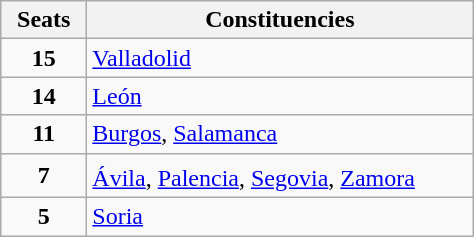<table class="wikitable" style="text-align:left;">
<tr>
<th width="50">Seats</th>
<th width="250">Constituencies</th>
</tr>
<tr>
<td align="center"><strong>15</strong></td>
<td><a href='#'>Valladolid</a></td>
</tr>
<tr>
<td align="center"><strong>14</strong></td>
<td><a href='#'>León</a></td>
</tr>
<tr>
<td align="center"><strong>11</strong></td>
<td><a href='#'>Burgos</a>, <a href='#'>Salamanca</a></td>
</tr>
<tr>
<td align="center"><strong>7</strong></td>
<td><a href='#'>Ávila</a>, <a href='#'>Palencia</a>, <a href='#'>Segovia</a><sup></sup>, <a href='#'>Zamora</a></td>
</tr>
<tr>
<td align="center"><strong>5</strong></td>
<td><a href='#'>Soria</a></td>
</tr>
</table>
